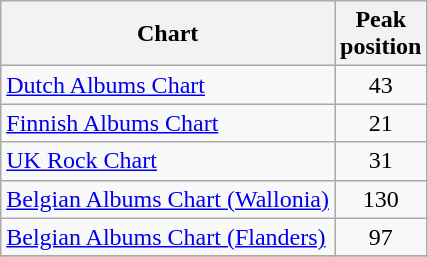<table class="wikitable">
<tr>
<th style="text-align:center;">Chart</th>
<th style="text-align:center;">Peak<br>position</th>
</tr>
<tr>
<td align="left"><a href='#'>Dutch Albums Chart</a></td>
<td style="text-align:center;">43</td>
</tr>
<tr>
<td align="left"><a href='#'>Finnish Albums Chart</a></td>
<td style="text-align:center;">21</td>
</tr>
<tr>
<td align="left"><a href='#'>UK Rock Chart</a></td>
<td style="text-align:center;">31</td>
</tr>
<tr>
<td align="left"><a href='#'>Belgian Albums Chart (Wallonia)</a></td>
<td style="text-align:center;">130</td>
</tr>
<tr>
<td align="left"><a href='#'>Belgian Albums Chart (Flanders)</a></td>
<td style="text-align:center;">97</td>
</tr>
<tr>
</tr>
</table>
